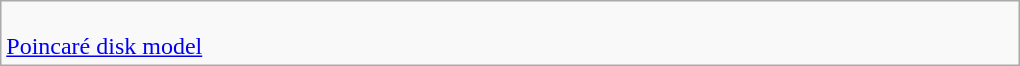<table class=wikitable width=680>
<tr>
<td><br><a href='#'>Poincaré disk model</a><br></td>
</tr>
</table>
